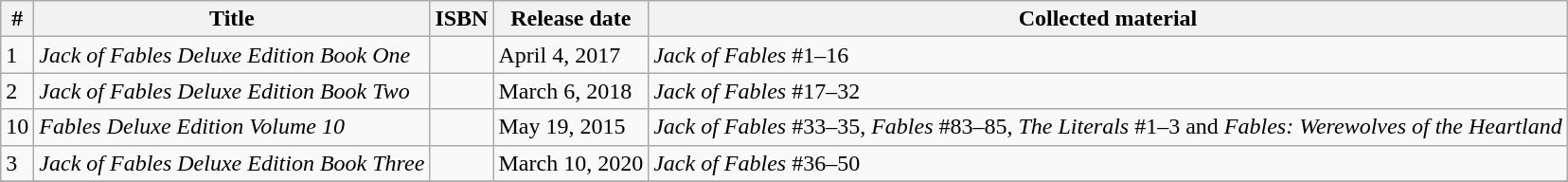<table class="wikitable">
<tr>
<th>#</th>
<th>Title</th>
<th>ISBN</th>
<th>Release date</th>
<th>Collected material</th>
</tr>
<tr>
<td>1</td>
<td><em>Jack of Fables Deluxe Edition Book One</em></td>
<td></td>
<td>April 4, 2017</td>
<td><em>Jack of Fables</em> #1–16</td>
</tr>
<tr>
<td>2</td>
<td><em>Jack of Fables Deluxe Edition Book Two</em></td>
<td></td>
<td>March 6, 2018</td>
<td><em>Jack of Fables</em> #17–32</td>
</tr>
<tr>
<td>10</td>
<td><em>Fables Deluxe Edition Volume 10</em></td>
<td></td>
<td>May 19, 2015</td>
<td><em>Jack of Fables</em> #33–35, <em>Fables</em> #83–85, <em>The Literals</em> #1–3 and <em>Fables: Werewolves of the Heartland</em></td>
</tr>
<tr>
<td>3</td>
<td><em>Jack of Fables Deluxe Edition Book Three</em></td>
<td></td>
<td>March 10, 2020</td>
<td><em>Jack of Fables</em> #36–50</td>
</tr>
<tr>
</tr>
</table>
